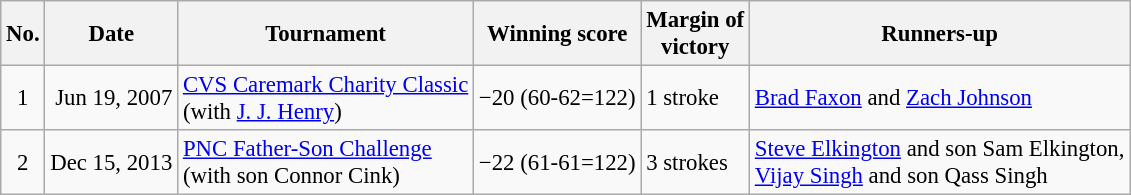<table class="wikitable" style="font-size:95%;">
<tr>
<th>No.</th>
<th>Date</th>
<th>Tournament</th>
<th>Winning score</th>
<th>Margin of<br>victory</th>
<th>Runners-up</th>
</tr>
<tr>
<td align=center>1</td>
<td align=right>Jun 19, 2007</td>
<td><a href='#'>CVS Caremark Charity Classic</a><br>(with  <a href='#'>J. J. Henry</a>)</td>
<td>−20 (60-62=122)</td>
<td>1 stroke</td>
<td> <a href='#'>Brad Faxon</a> and  <a href='#'>Zach Johnson</a></td>
</tr>
<tr>
<td align=center>2</td>
<td align=right>Dec 15, 2013</td>
<td><a href='#'>PNC Father-Son Challenge</a><br>(with son Connor Cink)</td>
<td>−22 (61-61=122)</td>
<td>3 strokes</td>
<td> <a href='#'>Steve Elkington</a> and son Sam Elkington,<br> <a href='#'>Vijay Singh</a> and son Qass Singh</td>
</tr>
</table>
